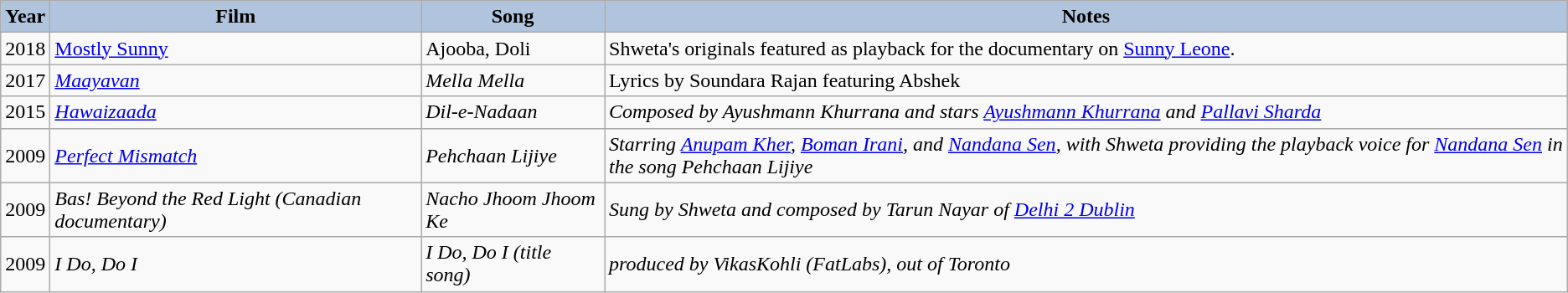<table class="wikitable">
<tr>
<th style="background:#B0C4DE;">Year</th>
<th style="background:#B0C4DE;">Film</th>
<th style="background:#B0C4DE;">Song</th>
<th style="background:#B0C4DE;">Notes</th>
</tr>
<tr>
<td>2018</td>
<td><a href='#'>Mostly Sunny</a></td>
<td>Ajooba, Doli</td>
<td>Shweta's originals featured as playback for the documentary on <a href='#'>Sunny Leone</a>.</td>
</tr>
<tr>
<td>2017</td>
<td><em><a href='#'>Maayavan</a></em></td>
<td><em>Mella Mella</em></td>
<td>Lyrics by Soundara Rajan featuring Abshek</td>
</tr>
<tr>
<td>2015</td>
<td><em><a href='#'>Hawaizaada</a></em></td>
<td><em>Dil-e-Nadaan</em></td>
<td><em>Composed by Ayushmann Khurrana and stars <a href='#'>Ayushmann Khurrana</a> and <a href='#'>Pallavi Sharda</a></em></td>
</tr>
<tr>
<td>2009</td>
<td><em><a href='#'>Perfect Mismatch</a></em></td>
<td><em>Pehchaan Lijiye</em></td>
<td><em>Starring <a href='#'>Anupam Kher</a>, <a href='#'>Boman Irani</a>, and <a href='#'>Nandana Sen</a>, with Shweta providing the playback voice for <a href='#'>Nandana Sen</a> in the song Pehchaan Lijiye</em></td>
</tr>
<tr>
<td>2009</td>
<td><em>Bas! Beyond the Red Light (Canadian documentary)</em></td>
<td><em>Nacho Jhoom Jhoom Ke</em></td>
<td><em>Sung by Shweta and composed by Tarun Nayar of <a href='#'>Delhi 2 Dublin</a></em></td>
</tr>
<tr>
<td>2009</td>
<td><em>I Do, Do I</em></td>
<td><em>I Do, Do I (title song)</em></td>
<td><em>produced by VikasKohli (FatLabs), out of Toronto</em></td>
</tr>
</table>
